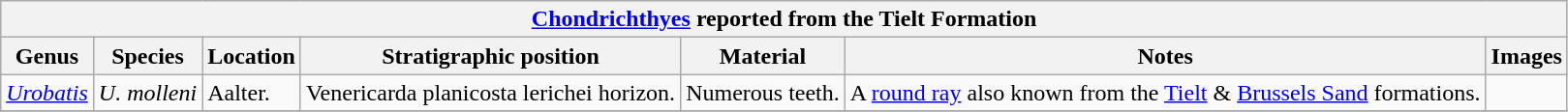<table class="wikitable" align="center">
<tr>
<th colspan="7" align="center"><strong><a href='#'>Chondrichthyes</a> reported from the Tielt Formation</strong></th>
</tr>
<tr>
<th>Genus</th>
<th>Species</th>
<th>Location</th>
<th><strong>Stratigraphic position</strong></th>
<th><strong>Material</strong></th>
<th>Notes</th>
<th>Images</th>
</tr>
<tr>
<td><em><a href='#'>Urobatis</a></em></td>
<td><em>U. molleni</em></td>
<td>Aalter.</td>
<td>Venericarda planicosta lerichei horizon.</td>
<td>Numerous teeth.</td>
<td>A <a href='#'>round ray</a> also known from the <a href='#'>Tielt</a> & <a href='#'>Brussels Sand</a> formations.</td>
<td></td>
</tr>
<tr>
</tr>
</table>
